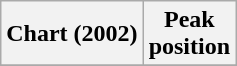<table class="wikitable">
<tr>
<th>Chart (2002)</th>
<th>Peak <br>position</th>
</tr>
<tr>
</tr>
</table>
